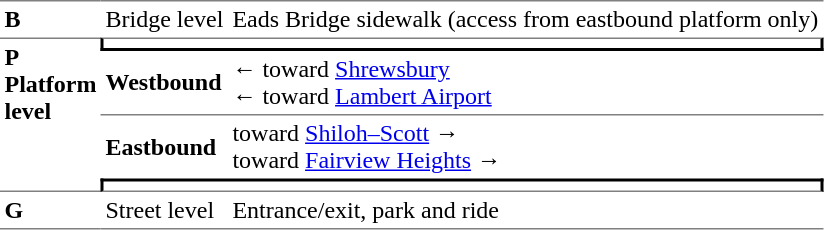<table border="0" cellspacing="0" cellpadding="3" table>
<tr>
<td style="border-top:solid 1px gray"><strong>B</strong></td>
<td style="border-top:solid 1px gray">Bridge level</td>
<td style="border-top:solid 1px gray">Eads Bridge sidewalk (access from eastbound platform only)</td>
</tr>
<tr>
<td rowspan="4" style="border-top:solid 1px gray;border-bottom:solid 1px gray" width="50" valign="top"><strong>P <br>Platform level</strong></td>
<td colspan="2" style="border-top:solid 1px gray;border-right:solid 2px black;border-left:solid 2px black;border-bottom:solid 2px black;text-align:center"></td>
</tr>
<tr>
<td style="border-bottom:solid 1px gray"><strong>Westbound</strong></td>
<td style="border-bottom:solid 1px gray">←  toward <a href='#'>Shrewsbury</a> <br>←  toward <a href='#'>Lambert Airport</a> </td>
</tr>
<tr>
<td><strong>Eastbound</strong></td>
<td>  toward <a href='#'>Shiloh–Scott</a>  →<br>  toward <a href='#'>Fairview Heights</a>  →</td>
</tr>
<tr>
<td colspan="2" style="border-right:solid 2px black;border-left:solid 2px black;border-top:solid 2px black;border-bottom:solid 1px gray;text-align:center"></td>
</tr>
<tr>
<td style="border-bottom:solid 1px gray" width=50 valign="top"><strong>G</strong></td>
<td style="border-bottom:solid 1px gray" valign="top">Street level</td>
<td style="border-bottom:solid 1px gray" valign="top">Entrance/exit, park and ride</td>
</tr>
</table>
